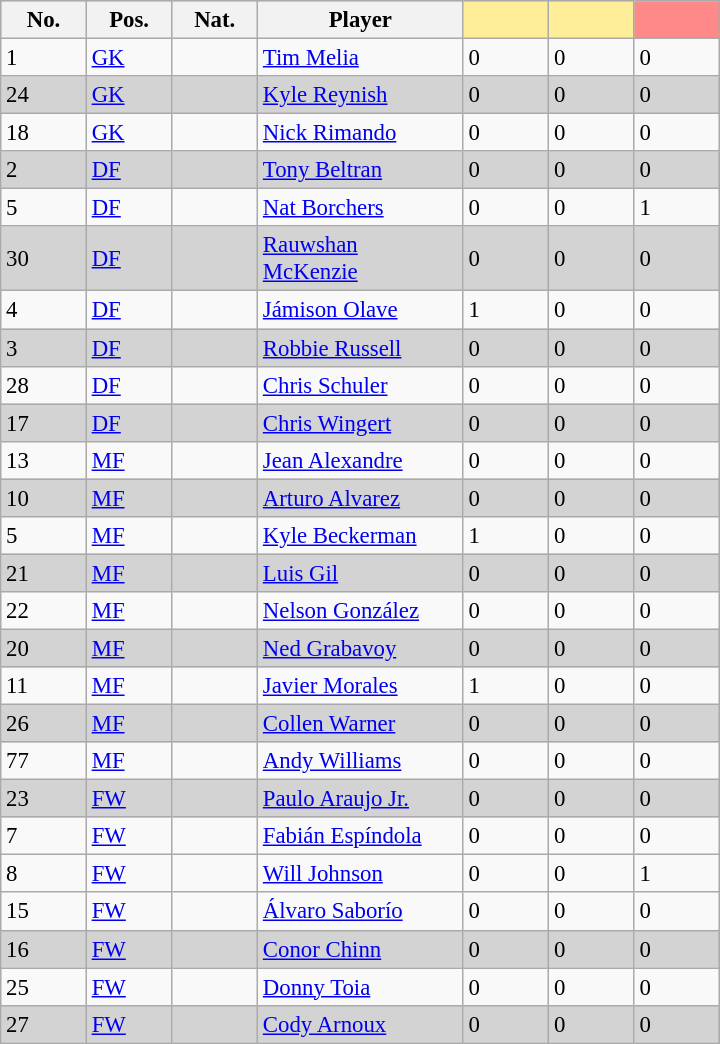<table class="wikitable sortable" style="text-align:left; font-size:95%;">
<tr style="background:#d3d3d3;">
<th class="sortable" style="width:50px;">No.</th>
<th style="width:50px;">Pos.</th>
<th class="sortable" style="width:50px;">Nat.</th>
<th style="width:130px;">Player</th>
<th style="width:50px; background:#fe9;"></th>
<th style="width:50px; background:#fe9;"></th>
<th style="width:50px; background:#ff8888;"></th>
</tr>
<tr>
<td>1</td>
<td><a href='#'>GK</a></td>
<td></td>
<td><a href='#'>Tim Melia</a></td>
<td>0</td>
<td>0</td>
<td>0</td>
</tr>
<tr style="background:#d3d3d3;">
<td>24</td>
<td><a href='#'>GK</a></td>
<td></td>
<td><a href='#'>Kyle Reynish</a></td>
<td>0</td>
<td>0</td>
<td>0</td>
</tr>
<tr>
<td>18</td>
<td><a href='#'>GK</a></td>
<td></td>
<td><a href='#'>Nick Rimando</a></td>
<td>0</td>
<td>0</td>
<td>0</td>
</tr>
<tr style="background:#d3d3d3;">
<td>2</td>
<td><a href='#'>DF</a></td>
<td></td>
<td><a href='#'>Tony Beltran</a></td>
<td>0</td>
<td>0</td>
<td>0</td>
</tr>
<tr>
<td>5</td>
<td><a href='#'>DF</a></td>
<td></td>
<td><a href='#'>Nat Borchers</a></td>
<td>0</td>
<td>0</td>
<td>1</td>
</tr>
<tr style="background:#d3d3d3;">
<td>30</td>
<td><a href='#'>DF</a></td>
<td></td>
<td><a href='#'>Rauwshan McKenzie</a></td>
<td>0</td>
<td>0</td>
<td>0</td>
</tr>
<tr>
<td>4</td>
<td><a href='#'>DF</a></td>
<td></td>
<td><a href='#'>Jámison Olave</a></td>
<td>1</td>
<td>0</td>
<td>0</td>
</tr>
<tr style="background:#d3d3d3;">
<td>3</td>
<td><a href='#'>DF</a></td>
<td></td>
<td><a href='#'>Robbie Russell</a></td>
<td>0</td>
<td>0</td>
<td>0</td>
</tr>
<tr>
<td>28</td>
<td><a href='#'>DF</a></td>
<td></td>
<td><a href='#'>Chris Schuler</a></td>
<td>0</td>
<td>0</td>
<td>0</td>
</tr>
<tr style="background:#d3d3d3;">
<td>17</td>
<td><a href='#'>DF</a></td>
<td></td>
<td><a href='#'>Chris Wingert</a></td>
<td>0</td>
<td>0</td>
<td>0</td>
</tr>
<tr>
<td>13</td>
<td><a href='#'>MF</a></td>
<td></td>
<td><a href='#'>Jean Alexandre</a></td>
<td>0</td>
<td>0</td>
<td>0</td>
</tr>
<tr style="background:#d3d3d3;">
<td>10</td>
<td><a href='#'>MF</a></td>
<td></td>
<td><a href='#'>Arturo Alvarez</a></td>
<td>0</td>
<td>0</td>
<td>0</td>
</tr>
<tr>
<td>5</td>
<td><a href='#'>MF</a></td>
<td></td>
<td><a href='#'>Kyle Beckerman</a></td>
<td>1</td>
<td>0</td>
<td>0</td>
</tr>
<tr style="background:#d3d3d3;">
<td>21</td>
<td><a href='#'>MF</a></td>
<td></td>
<td><a href='#'>Luis Gil</a></td>
<td>0</td>
<td>0</td>
<td>0</td>
</tr>
<tr>
<td>22</td>
<td><a href='#'>MF</a></td>
<td></td>
<td><a href='#'>Nelson González</a></td>
<td>0</td>
<td>0</td>
<td>0</td>
</tr>
<tr style="background:#d3d3d3;">
<td>20</td>
<td><a href='#'>MF</a></td>
<td></td>
<td><a href='#'>Ned Grabavoy</a></td>
<td>0</td>
<td>0</td>
<td>0</td>
</tr>
<tr>
<td>11</td>
<td><a href='#'>MF</a></td>
<td></td>
<td><a href='#'>Javier Morales</a></td>
<td>1</td>
<td>0</td>
<td>0</td>
</tr>
<tr style="background:#d3d3d3;">
<td>26</td>
<td><a href='#'>MF</a></td>
<td></td>
<td><a href='#'>Collen Warner</a></td>
<td>0</td>
<td>0</td>
<td>0</td>
</tr>
<tr>
<td>77</td>
<td><a href='#'>MF</a></td>
<td></td>
<td><a href='#'>Andy Williams</a></td>
<td>0</td>
<td>0</td>
<td>0</td>
</tr>
<tr style="background:#d3d3d3;">
<td>23</td>
<td><a href='#'>FW</a></td>
<td></td>
<td><a href='#'>Paulo Araujo Jr.</a></td>
<td>0</td>
<td>0</td>
<td>0</td>
</tr>
<tr>
<td>7</td>
<td><a href='#'>FW</a></td>
<td></td>
<td><a href='#'>Fabián Espíndola</a></td>
<td>0</td>
<td>0</td>
<td>0</td>
</tr>
<tr style="background:#D3D3D;">
<td>8</td>
<td><a href='#'>FW</a></td>
<td></td>
<td><a href='#'>Will Johnson</a></td>
<td>0</td>
<td>0</td>
<td>1</td>
</tr>
<tr>
<td>15</td>
<td><a href='#'>FW</a></td>
<td></td>
<td><a href='#'>Álvaro Saborío</a></td>
<td>0</td>
<td>0</td>
<td>0</td>
</tr>
<tr style="background:#d3d3d3;">
<td>16</td>
<td><a href='#'>FW</a></td>
<td></td>
<td><a href='#'>Conor Chinn</a></td>
<td>0</td>
<td>0</td>
<td>0</td>
</tr>
<tr>
<td>25</td>
<td><a href='#'>FW</a></td>
<td></td>
<td><a href='#'>Donny Toia</a></td>
<td>0</td>
<td>0</td>
<td>0</td>
</tr>
<tr style="background:#d3d3d3;">
<td>27</td>
<td><a href='#'>FW</a></td>
<td></td>
<td><a href='#'>Cody Arnoux</a></td>
<td>0</td>
<td>0</td>
<td>0</td>
</tr>
</table>
